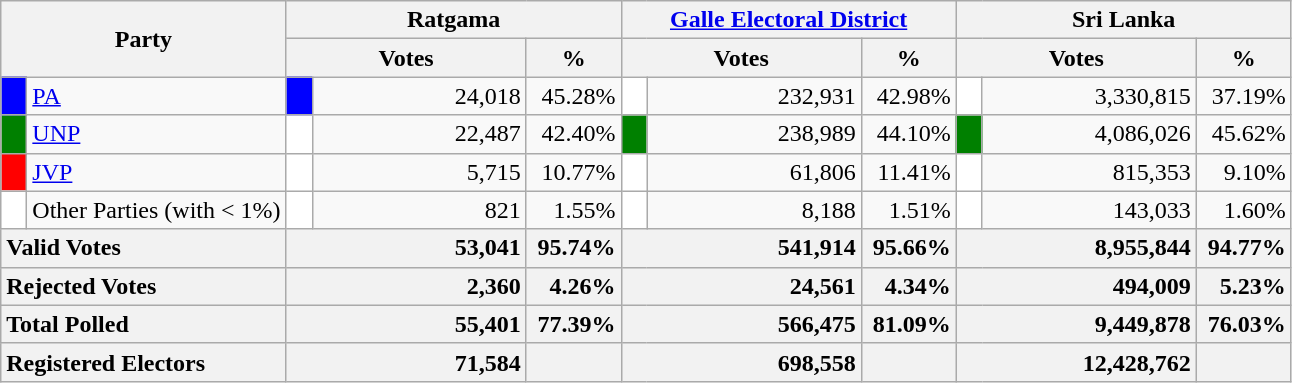<table class="wikitable">
<tr>
<th colspan="2" width="144px"rowspan="2">Party</th>
<th colspan="3" width="216px">Ratgama</th>
<th colspan="3" width="216px"><a href='#'>Galle Electoral District</a></th>
<th colspan="3" width="216px">Sri Lanka</th>
</tr>
<tr>
<th colspan="2" width="144px">Votes</th>
<th>%</th>
<th colspan="2" width="144px">Votes</th>
<th>%</th>
<th colspan="2" width="144px">Votes</th>
<th>%</th>
</tr>
<tr>
<td style="background-color:blue;" width="10px"></td>
<td style="text-align:left;"><a href='#'>PA</a></td>
<td style="background-color:blue;" width="10px"></td>
<td style="text-align:right;">24,018</td>
<td style="text-align:right;">45.28%</td>
<td style="background-color:white;" width="10px"></td>
<td style="text-align:right;">232,931</td>
<td style="text-align:right;">42.98%</td>
<td style="background-color:white;" width="10px"></td>
<td style="text-align:right;">3,330,815</td>
<td style="text-align:right;">37.19%</td>
</tr>
<tr>
<td style="background-color:green;" width="10px"></td>
<td style="text-align:left;"><a href='#'>UNP</a></td>
<td style="background-color:white;" width="10px"></td>
<td style="text-align:right;">22,487</td>
<td style="text-align:right;">42.40%</td>
<td style="background-color:green;" width="10px"></td>
<td style="text-align:right;">238,989</td>
<td style="text-align:right;">44.10%</td>
<td style="background-color:green;" width="10px"></td>
<td style="text-align:right;">4,086,026</td>
<td style="text-align:right;">45.62%</td>
</tr>
<tr>
<td style="background-color:red;" width="10px"></td>
<td style="text-align:left;"><a href='#'>JVP</a></td>
<td style="background-color:white;" width="10px"></td>
<td style="text-align:right;">5,715</td>
<td style="text-align:right;">10.77%</td>
<td style="background-color:white;" width="10px"></td>
<td style="text-align:right;">61,806</td>
<td style="text-align:right;">11.41%</td>
<td style="background-color:white;" width="10px"></td>
<td style="text-align:right;">815,353</td>
<td style="text-align:right;">9.10%</td>
</tr>
<tr>
<td style="background-color:white;" width="10px"></td>
<td style="text-align:left;">Other Parties (with < 1%)</td>
<td style="background-color:white;" width="10px"></td>
<td style="text-align:right;">821</td>
<td style="text-align:right;">1.55%</td>
<td style="background-color:white;" width="10px"></td>
<td style="text-align:right;">8,188</td>
<td style="text-align:right;">1.51%</td>
<td style="background-color:white;" width="10px"></td>
<td style="text-align:right;">143,033</td>
<td style="text-align:right;">1.60%</td>
</tr>
<tr>
<th colspan="2" width="144px"style="text-align:left;">Valid Votes</th>
<th style="text-align:right;"colspan="2" width="144px">53,041</th>
<th style="text-align:right;">95.74%</th>
<th style="text-align:right;"colspan="2" width="144px">541,914</th>
<th style="text-align:right;">95.66%</th>
<th style="text-align:right;"colspan="2" width="144px">8,955,844</th>
<th style="text-align:right;">94.77%</th>
</tr>
<tr>
<th colspan="2" width="144px"style="text-align:left;">Rejected Votes</th>
<th style="text-align:right;"colspan="2" width="144px">2,360</th>
<th style="text-align:right;">4.26%</th>
<th style="text-align:right;"colspan="2" width="144px">24,561</th>
<th style="text-align:right;">4.34%</th>
<th style="text-align:right;"colspan="2" width="144px">494,009</th>
<th style="text-align:right;">5.23%</th>
</tr>
<tr>
<th colspan="2" width="144px"style="text-align:left;">Total Polled</th>
<th style="text-align:right;"colspan="2" width="144px">55,401</th>
<th style="text-align:right;">77.39%</th>
<th style="text-align:right;"colspan="2" width="144px">566,475</th>
<th style="text-align:right;">81.09%</th>
<th style="text-align:right;"colspan="2" width="144px">9,449,878</th>
<th style="text-align:right;">76.03%</th>
</tr>
<tr>
<th colspan="2" width="144px"style="text-align:left;">Registered Electors</th>
<th style="text-align:right;"colspan="2" width="144px">71,584</th>
<th></th>
<th style="text-align:right;"colspan="2" width="144px">698,558</th>
<th></th>
<th style="text-align:right;"colspan="2" width="144px">12,428,762</th>
<th></th>
</tr>
</table>
